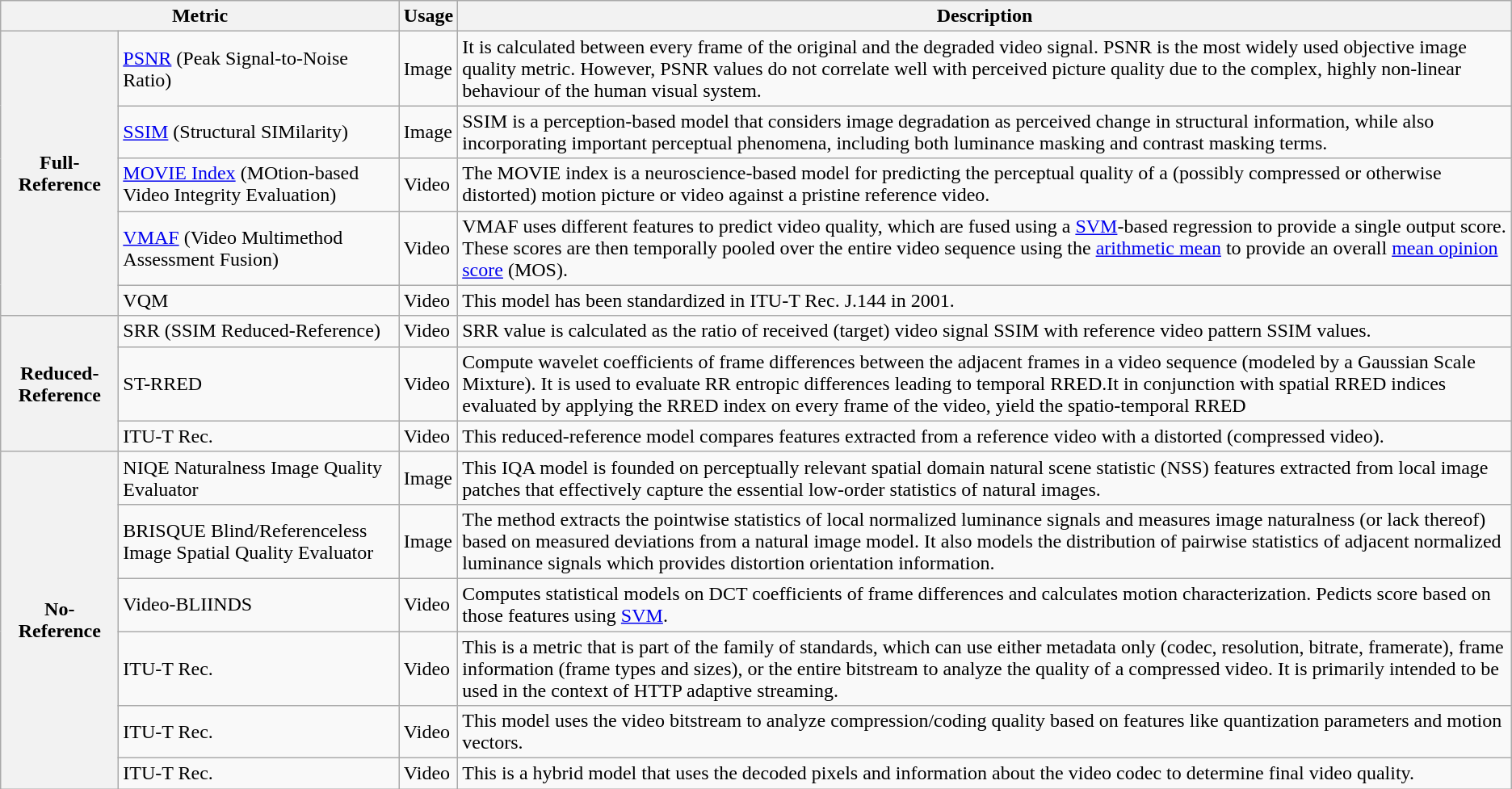<table class="wikitable">
<tr>
<th colspan="2">Metric</th>
<th>Usage</th>
<th>Description</th>
</tr>
<tr>
<th rowspan="5">Full-Reference</th>
<td><a href='#'>PSNR</a> (Peak Signal-to-Noise Ratio)</td>
<td>Image</td>
<td>It is calculated between every frame of the original and the degraded video signal. PSNR is the most widely used objective image quality metric. However, PSNR values do not correlate well with perceived picture quality due to the complex, highly non-linear behaviour of the human visual system.</td>
</tr>
<tr>
<td><a href='#'>SSIM</a> (Structural SIMilarity)</td>
<td>Image</td>
<td>SSIM is a perception-based model that considers image degradation as perceived change in structural information, while also incorporating important perceptual phenomena, including both luminance masking and contrast masking terms.</td>
</tr>
<tr>
<td><a href='#'>MOVIE Index</a> (MOtion-based Video Integrity Evaluation)</td>
<td>Video</td>
<td>The MOVIE index is a neuroscience-based model for predicting the perceptual quality of a (possibly compressed or otherwise distorted) motion picture or video against a pristine reference video.</td>
</tr>
<tr>
<td><a href='#'>VMAF</a> (Video Multimethod Assessment Fusion)</td>
<td>Video</td>
<td>VMAF uses different features to predict video quality, which are fused using a <a href='#'>SVM</a>-based regression to provide a single output score. These scores are then temporally pooled over the entire video sequence using the <a href='#'>arithmetic mean</a> to provide an overall <a href='#'>mean opinion score</a> (MOS).</td>
</tr>
<tr>
<td>VQM</td>
<td>Video</td>
<td>This model has been standardized in ITU-T Rec. J.144 in 2001.</td>
</tr>
<tr>
<th rowspan="3">Reduced-Reference</th>
<td>SRR (SSIM Reduced-Reference)</td>
<td>Video</td>
<td>SRR value is calculated as the ratio of received (target) video signal SSIM with reference video pattern SSIM values.</td>
</tr>
<tr>
<td>ST-RRED</td>
<td>Video</td>
<td>Compute wavelet coefficients of frame differences between the adjacent frames in a video sequence (modeled by a Gaussian Scale Mixture). It is used to evaluate RR entropic differences leading to temporal RRED.It in conjunction with spatial RRED indices evaluated by applying the RRED index on every frame of the video, yield the spatio-temporal RRED</td>
</tr>
<tr>
<td>ITU-T Rec. </td>
<td>Video</td>
<td>This reduced-reference model compares features extracted from a reference video with a distorted (compressed video).</td>
</tr>
<tr>
<th rowspan="6">No-Reference</th>
<td>NIQE Naturalness Image Quality Evaluator</td>
<td>Image</td>
<td>This IQA model is founded on perceptually relevant spatial domain natural scene statistic (NSS) features extracted from local image patches that effectively capture the essential low-order statistics of natural images.</td>
</tr>
<tr>
<td>BRISQUE Blind/Referenceless Image Spatial Quality Evaluator</td>
<td>Image</td>
<td>The method extracts the pointwise statistics of local normalized luminance signals and measures image naturalness (or lack thereof) based on measured deviations from a natural image model. It also models the distribution of pairwise statistics of adjacent normalized luminance signals which provides distortion orientation information.</td>
</tr>
<tr>
<td>Video-BLIINDS</td>
<td>Video</td>
<td>Computes statistical models on DCT coefficients of frame differences and calculates motion characterization. Pedicts score based on those features using <a href='#'>SVM</a>.</td>
</tr>
<tr>
<td>ITU-T Rec. </td>
<td>Video</td>
<td>This is a metric that is part of the  family of standards, which can use either metadata only (codec, resolution, bitrate, framerate), frame information (frame types and sizes), or the entire bitstream to analyze the quality of a compressed video. It is primarily intended to be used in the context of HTTP adaptive streaming.</td>
</tr>
<tr>
<td>ITU-T Rec. </td>
<td>Video</td>
<td>This model uses the video bitstream to analyze compression/coding quality based on features like quantization parameters and motion vectors.</td>
</tr>
<tr>
<td>ITU-T Rec. </td>
<td>Video</td>
<td>This is a hybrid model that uses the decoded pixels and information about the video codec to determine final video quality.</td>
</tr>
</table>
